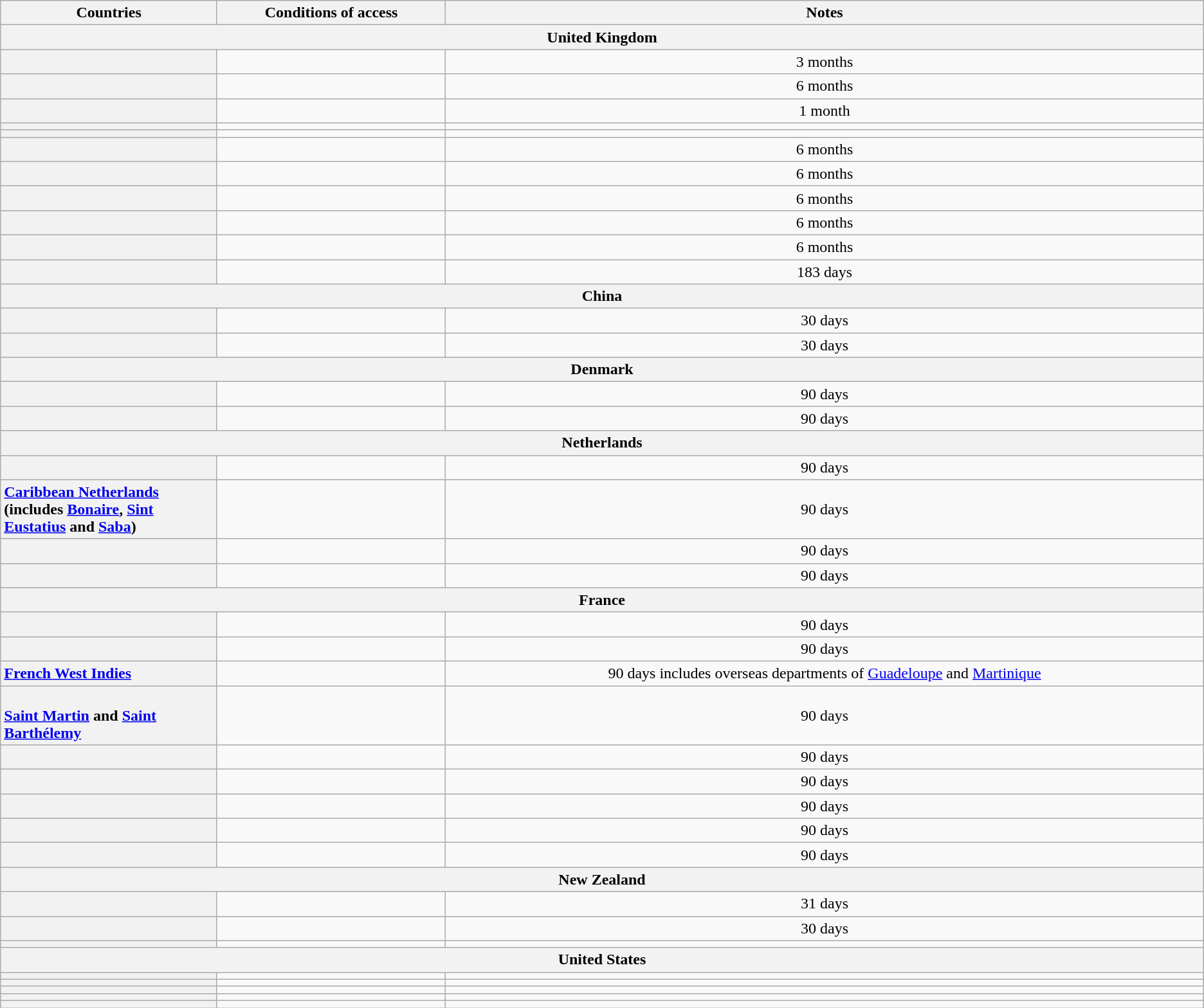<table class="wikitable" style="text-align: center; table-layout: fixed;">
<tr>
<th style="width:18%;">Countries</th>
<th style="width:19%;">Conditions of access</th>
<th>Notes</th>
</tr>
<tr>
<th colspan="3">United Kingdom</th>
</tr>
<tr>
<th style="text-align: left;"></th>
<td></td>
<td>3 months</td>
</tr>
<tr>
<th style="text-align: left;"></th>
<td></td>
<td>6 months</td>
</tr>
<tr>
<th style="text-align: left;"></th>
<td></td>
<td>1 month</td>
</tr>
<tr>
<th style="text-align: left;"></th>
<td></td>
<td></td>
</tr>
<tr>
<th style="text-align: left;"></th>
<td></td>
<td></td>
</tr>
<tr>
<th style="text-align: left;"></th>
<td></td>
<td>6 months</td>
</tr>
<tr>
<th style="text-align: left;"></th>
<td></td>
<td>6 months</td>
</tr>
<tr>
<th style="text-align: left;"></th>
<td></td>
<td>6 months</td>
</tr>
<tr>
<th style="text-align: left;"></th>
<td></td>
<td>6 months</td>
</tr>
<tr>
<th style="text-align: left;"></th>
<td></td>
<td>6 months</td>
</tr>
<tr>
<th style="text-align: left;"></th>
<td></td>
<td>183 days</td>
</tr>
<tr>
<th colspan="3">China</th>
</tr>
<tr>
<th style="text-align: left;"></th>
<td></td>
<td>30 days</td>
</tr>
<tr>
<th style="text-align: left;"></th>
<td></td>
<td>30 days</td>
</tr>
<tr>
<th colspan="3">Denmark</th>
</tr>
<tr>
<th style="text-align: left;"></th>
<td></td>
<td>90 days</td>
</tr>
<tr>
<th style="text-align: left;"></th>
<td></td>
<td>90 days</td>
</tr>
<tr>
<th colspan="3">Netherlands</th>
</tr>
<tr>
<th style="text-align: left;"></th>
<td></td>
<td>90 days</td>
</tr>
<tr>
<th style="text-align: left;"> <a href='#'>Caribbean Netherlands</a> (includes <a href='#'>Bonaire</a>, <a href='#'>Sint Eustatius</a> and <a href='#'>Saba</a>)</th>
<td></td>
<td>90 days</td>
</tr>
<tr>
<th style="text-align: left;"></th>
<td></td>
<td>90 days</td>
</tr>
<tr>
<th style="text-align: left;"></th>
<td></td>
<td>90 days</td>
</tr>
<tr>
<th colspan="3">France</th>
</tr>
<tr>
<th style="text-align: left;"></th>
<td></td>
<td>90 days</td>
</tr>
<tr>
<th style="text-align: left;"></th>
<td></td>
<td>90 days</td>
</tr>
<tr>
<th style="text-align: left;"> <a href='#'>French West Indies</a></th>
<td></td>
<td>90 days includes overseas departments of <a href='#'>Guadeloupe</a> and <a href='#'>Martinique</a></td>
</tr>
<tr>
<th style="text-align: left;"><br> <a href='#'>Saint Martin</a> and <a href='#'>Saint Barthélemy</a></th>
<td></td>
<td>90 days</td>
</tr>
<tr>
<th style="text-align: left;"></th>
<td></td>
<td>90 days</td>
</tr>
<tr>
<th style="text-align: left;"></th>
<td> </td>
<td>90 days</td>
</tr>
<tr>
<th style="text-align: left;"></th>
<td></td>
<td>90 days</td>
</tr>
<tr>
<th style="text-align: left;"></th>
<td></td>
<td>90 days</td>
</tr>
<tr>
<th style="text-align: left;"></th>
<td></td>
<td>90 days</td>
</tr>
<tr>
<th colspan="3">New Zealand</th>
</tr>
<tr>
<th style="text-align: left;"></th>
<td></td>
<td>31 days</td>
</tr>
<tr>
<th style="text-align: left;"></th>
<td></td>
<td>30 days</td>
</tr>
<tr>
<th style="text-align: left;"></th>
<td></td>
<td></td>
</tr>
<tr>
<th colspan="3">United States</th>
</tr>
<tr>
<th style="text-align: left;"></th>
<td></td>
<td></td>
</tr>
<tr>
<th style="text-align: left;"></th>
<td></td>
<td></td>
</tr>
<tr>
<th style="text-align: left;"></th>
<td></td>
<td></td>
</tr>
<tr>
<th style="text-align: left;"></th>
<td></td>
<td></td>
</tr>
<tr>
<th style="text-align: left;"></th>
<td></td>
<td></td>
</tr>
</table>
